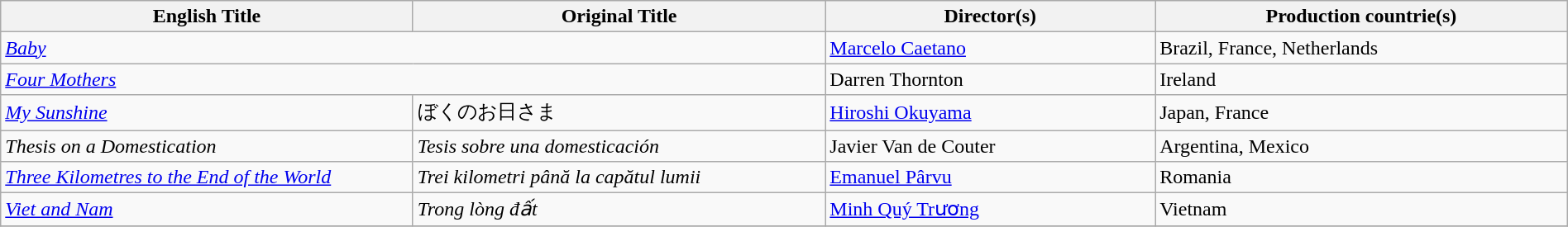<table class="wikitable" style="width:100%; margin-bottom:4px">
<tr>
<th scope="col" width="25%">English Title</th>
<th scope="col" width="25%">Original Title</th>
<th scope="col" width="20%">Director(s)</th>
<th scope="col" width="25%">Production countrie(s)</th>
</tr>
<tr>
<td colspan="2"><em><a href='#'>Baby</a></em></td>
<td><a href='#'>Marcelo Caetano</a></td>
<td>Brazil, France, Netherlands</td>
</tr>
<tr>
<td colspan="2"><em><a href='#'>Four Mothers</a></em></td>
<td>Darren Thornton</td>
<td>Ireland</td>
</tr>
<tr>
<td><em><a href='#'>My Sunshine</a></em></td>
<td>ぼくのお日さま</td>
<td><a href='#'>Hiroshi Okuyama</a></td>
<td>Japan, France</td>
</tr>
<tr>
<td><em>Thesis on a Domestication</em></td>
<td><em>Tesis sobre una domesticación</em></td>
<td>Javier Van de Couter</td>
<td>Argentina, Mexico</td>
</tr>
<tr>
<td><em><a href='#'>Three Kilometres to the End of the World</a></em></td>
<td><em>Trei kilometri până la capătul lumii</em></td>
<td><a href='#'>Emanuel Pârvu</a></td>
<td>Romania</td>
</tr>
<tr>
<td><em><a href='#'>Viet and Nam</a></em></td>
<td><em>Trong lòng đất</em></td>
<td><a href='#'>Minh Quý Trương</a></td>
<td>Vietnam</td>
</tr>
<tr>
</tr>
</table>
